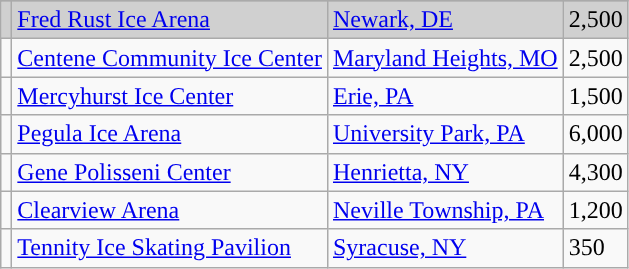<table class="wikitable">
<tr>
</tr>
<tr bgcolor=d0d0d0>
<td><a href='#'></a></td>
<td><a href='#'>Fred Rust Ice Arena</a></td>
<td><a href='#'>Newark, DE</a></td>
<td>2,500</td>
</tr>
<tr>
<td><a href='#'></a></td>
<td><a href='#'>Centene Community Ice Center</a></td>
<td><a href='#'>Maryland Heights, MO</a></td>
<td>2,500</td>
</tr>
<tr>
<td><a href='#'></a></td>
<td><a href='#'>Mercyhurst Ice Center</a></td>
<td><a href='#'>Erie, PA</a></td>
<td>1,500</td>
</tr>
<tr>
<td><a href='#'></a></td>
<td><a href='#'>Pegula Ice Arena</a></td>
<td><a href='#'>University Park, PA</a></td>
<td>6,000</td>
</tr>
<tr>
<td><a href='#'></a></td>
<td><a href='#'>Gene Polisseni Center</a></td>
<td><a href='#'>Henrietta, NY</a></td>
<td>4,300</td>
</tr>
<tr>
<td><a href='#'></a></td>
<td><a href='#'>Clearview Arena</a></td>
<td><a href='#'>Neville Township, PA</a></td>
<td>1,200</td>
</tr>
<tr>
<td><a href='#'></a></td>
<td><a href='#'>Tennity Ice Skating Pavilion</a></td>
<td><a href='#'>Syracuse, NY</a></td>
<td>350</td>
</tr>
</table>
